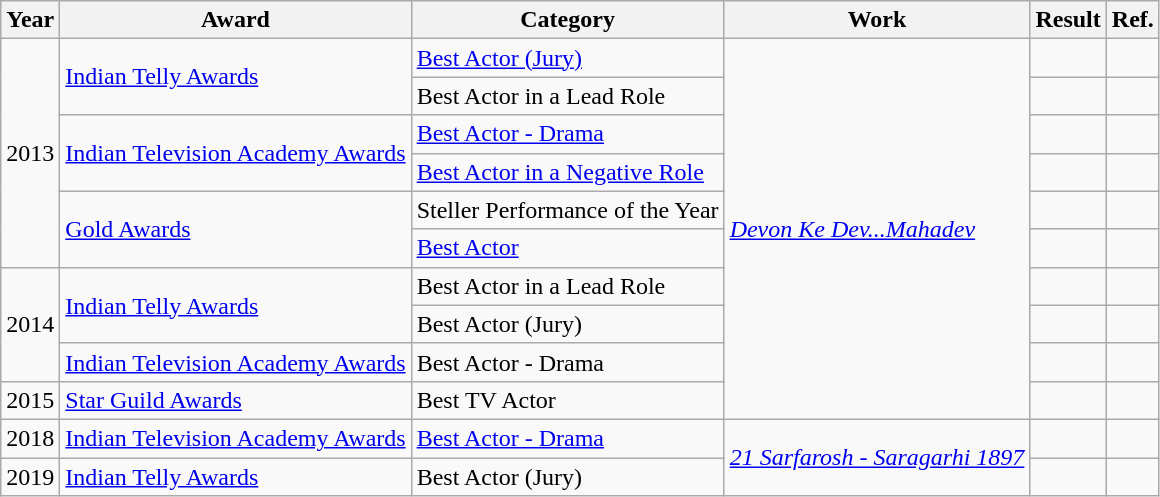<table class="wikitable sortable">
<tr>
<th>Year</th>
<th>Award</th>
<th>Category</th>
<th>Work</th>
<th>Result</th>
<th>Ref.</th>
</tr>
<tr>
<td rowspan="6">2013</td>
<td rowspan="2"><a href='#'>Indian Telly Awards</a></td>
<td><a href='#'>Best Actor (Jury)</a></td>
<td rowspan="10"><em><a href='#'>Devon Ke Dev...Mahadev</a></em></td>
<td></td>
<td></td>
</tr>
<tr>
<td>Best Actor in a Lead Role</td>
<td></td>
<td></td>
</tr>
<tr>
<td rowspan="2"><a href='#'>Indian Television Academy Awards</a></td>
<td><a href='#'>Best Actor - Drama</a></td>
<td></td>
<td></td>
</tr>
<tr>
<td><a href='#'>Best Actor in a Negative Role</a></td>
<td></td>
<td></td>
</tr>
<tr>
<td rowspan="2"><a href='#'>Gold Awards</a></td>
<td>Steller Performance of the Year</td>
<td></td>
<td></td>
</tr>
<tr>
<td><a href='#'>Best Actor</a></td>
<td></td>
<td></td>
</tr>
<tr>
<td rowspan="3">2014</td>
<td rowspan="2"><a href='#'>Indian Telly Awards</a></td>
<td>Best Actor in a Lead Role</td>
<td></td>
<td></td>
</tr>
<tr>
<td>Best Actor (Jury)</td>
<td></td>
<td></td>
</tr>
<tr>
<td><a href='#'>Indian Television Academy Awards</a></td>
<td>Best Actor - Drama</td>
<td></td>
<td></td>
</tr>
<tr>
<td>2015</td>
<td><a href='#'>Star Guild Awards</a></td>
<td>Best TV Actor</td>
<td></td>
<td></td>
</tr>
<tr>
<td>2018</td>
<td><a href='#'>Indian Television Academy Awards</a></td>
<td><a href='#'>Best Actor - Drama</a></td>
<td rowspan="2"><em><a href='#'>21 Sarfarosh - Saragarhi 1897</a></em></td>
<td></td>
<td></td>
</tr>
<tr>
<td>2019</td>
<td><a href='#'>Indian Telly Awards</a></td>
<td>Best Actor (Jury)</td>
<td></td>
<td></td>
</tr>
</table>
